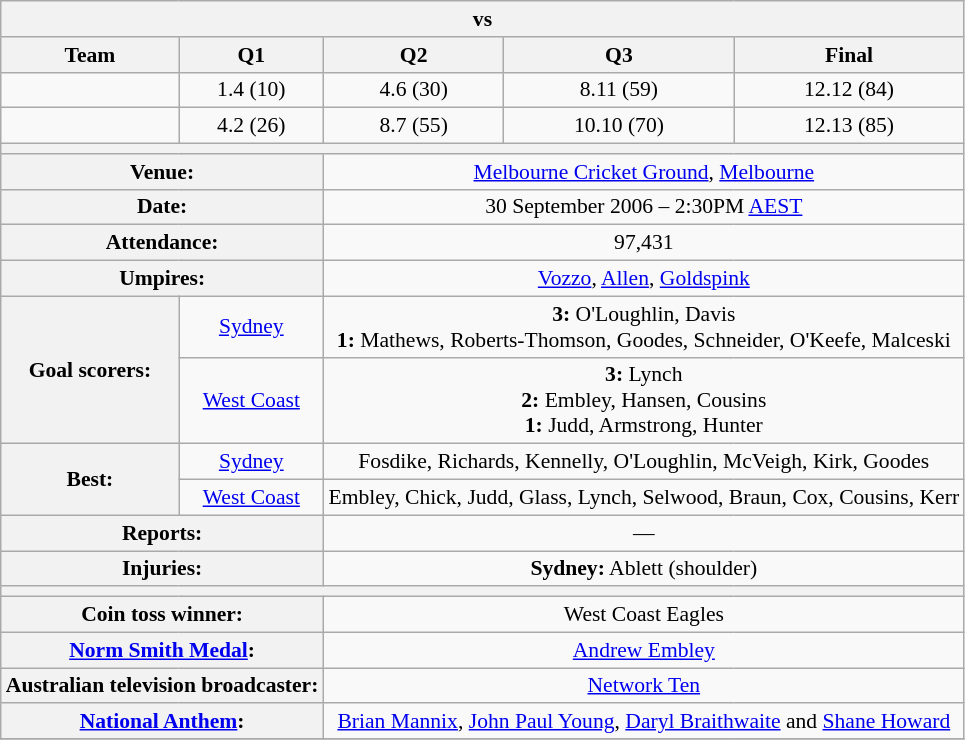<table class="wikitable" style="font-size:90%; text-align:center;">
<tr>
<th colspan="5"> vs </th>
</tr>
<tr>
<th>Team</th>
<th>Q1</th>
<th>Q2</th>
<th>Q3</th>
<th>Final</th>
</tr>
<tr>
<td></td>
<td>1.4 (10)</td>
<td>4.6 (30)</td>
<td>8.11 (59)</td>
<td>12.12 (84)</td>
</tr>
<tr>
<td></td>
<td>4.2 (26)</td>
<td>8.7 (55)</td>
<td>10.10 (70)</td>
<td>12.13 (85)</td>
</tr>
<tr>
<th colspan="5"></th>
</tr>
<tr>
<th colspan="2">Venue:</th>
<td colspan="3"><a href='#'>Melbourne Cricket Ground</a>, <a href='#'>Melbourne</a></td>
</tr>
<tr>
<th colspan="2">Date:</th>
<td colspan="3">30 September 2006 – 2:30PM <a href='#'>AEST</a></td>
</tr>
<tr>
<th colspan="2">Attendance:</th>
<td colspan="3">97,431</td>
</tr>
<tr>
<th colspan="2">Umpires:</th>
<td colspan="3"><a href='#'>Vozzo</a>, <a href='#'>Allen</a>, <a href='#'>Goldspink</a></td>
</tr>
<tr>
<th rowspan="2">Goal scorers:</th>
<td><a href='#'>Sydney</a></td>
<td colspan="3"><strong>3:</strong> O'Loughlin, Davis<br><strong>1:</strong> Mathews, Roberts-Thomson, Goodes, Schneider, O'Keefe, Malceski</td>
</tr>
<tr>
<td><a href='#'>West Coast</a></td>
<td colspan="3"><strong>3:</strong> Lynch<br><strong>2:</strong> Embley, Hansen, Cousins<br><strong>1:</strong> Judd, Armstrong, Hunter</td>
</tr>
<tr>
<th rowspan="2">Best:</th>
<td><a href='#'>Sydney</a></td>
<td colspan="3">Fosdike, Richards, Kennelly, O'Loughlin, McVeigh, Kirk, Goodes</td>
</tr>
<tr>
<td><a href='#'>West Coast</a></td>
<td colspan="3">Embley, Chick, Judd, Glass, Lynch, Selwood, Braun, Cox, Cousins, Kerr</td>
</tr>
<tr>
<th colspan="2">Reports:</th>
<td colspan="3">—</td>
</tr>
<tr>
<th colspan="2">Injuries:</th>
<td colspan="3"><strong>Sydney:</strong> Ablett (shoulder)</td>
</tr>
<tr>
<th colspan="5"></th>
</tr>
<tr>
<th colspan="2">Coin toss winner:</th>
<td colspan="3">West Coast Eagles</td>
</tr>
<tr>
<th colspan="2"><a href='#'>Norm Smith Medal</a>:</th>
<td colspan="3"><a href='#'>Andrew Embley</a></td>
</tr>
<tr>
<th colspan="2">Australian television broadcaster:</th>
<td colspan="3"><a href='#'>Network Ten</a></td>
</tr>
<tr>
<th colspan="2"><a href='#'>National Anthem</a>:</th>
<td colspan="3"><a href='#'>Brian Mannix</a>, <a href='#'>John Paul Young</a>, <a href='#'>Daryl Braithwaite</a> and <a href='#'>Shane Howard</a></td>
</tr>
<tr>
</tr>
</table>
